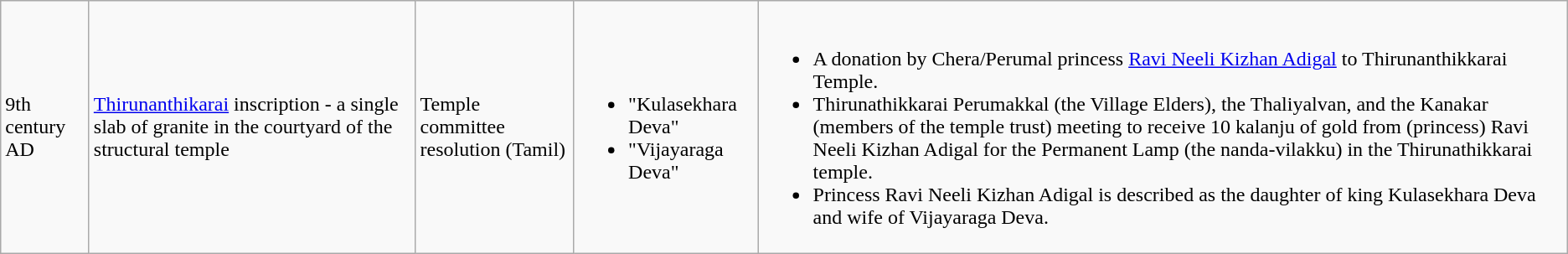<table class="wikitable">
<tr>
<td>9th century AD</td>
<td><a href='#'>Thirunanthikarai</a> inscription - a single slab of granite in the courtyard of the structural temple</td>
<td>Temple committee resolution (Tamil)</td>
<td><br><ul><li>"Kulasekhara Deva"</li><li>"Vijayaraga Deva"</li></ul></td>
<td><br><ul><li>A donation by Chera/Perumal princess <a href='#'>Ravi Neeli Kizhan Adigal</a> to Thirunanthikkarai Temple.</li><li>Thirunathikkarai Perumakkal (the Village Elders), the Thaliyalvan, and the Kanakar (members of the temple trust) meeting to receive 10 kalanju of gold from (princess) Ravi Neeli Kizhan Adigal for the Permanent Lamp (the nanda-vilakku) in the Thirunathikkarai temple.</li><li>Princess Ravi Neeli Kizhan Adigal is described as the daughter of king Kulasekhara Deva and wife of Vijayaraga Deva.</li></ul></td>
</tr>
</table>
